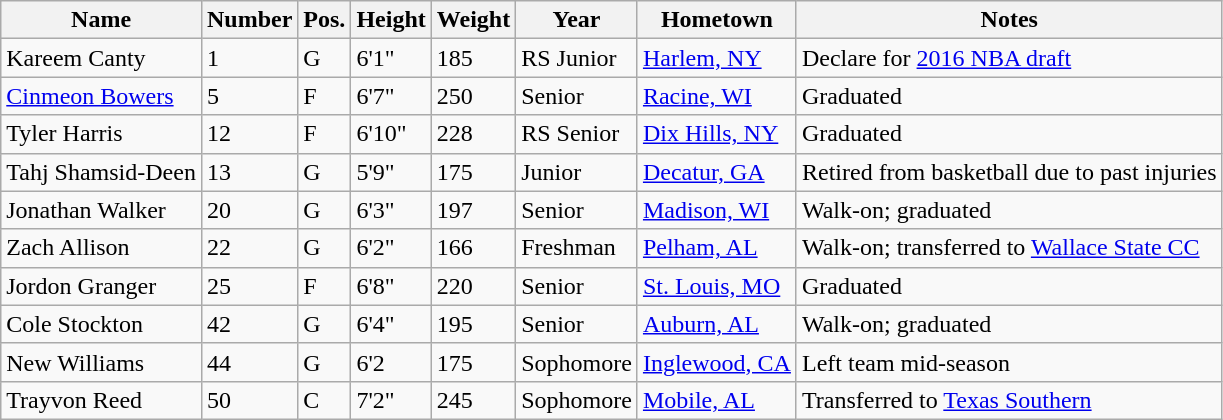<table class="wikitable sortable" border="1">
<tr>
<th>Name</th>
<th>Number</th>
<th>Pos.</th>
<th>Height</th>
<th>Weight</th>
<th>Year</th>
<th>Hometown</th>
<th class="unsortable">Notes</th>
</tr>
<tr>
<td>Kareem Canty</td>
<td>1</td>
<td>G</td>
<td>6'1"</td>
<td>185</td>
<td>RS Junior</td>
<td><a href='#'>Harlem, NY</a></td>
<td>Declare for <a href='#'>2016 NBA draft</a></td>
</tr>
<tr>
<td><a href='#'>Cinmeon Bowers</a></td>
<td>5</td>
<td>F</td>
<td>6'7"</td>
<td>250</td>
<td>Senior</td>
<td><a href='#'>Racine, WI</a></td>
<td>Graduated</td>
</tr>
<tr>
<td>Tyler Harris</td>
<td>12</td>
<td>F</td>
<td>6'10"</td>
<td>228</td>
<td>RS Senior</td>
<td><a href='#'>Dix Hills, NY</a></td>
<td>Graduated</td>
</tr>
<tr>
<td>Tahj Shamsid-Deen</td>
<td>13</td>
<td>G</td>
<td>5'9"</td>
<td>175</td>
<td>Junior</td>
<td><a href='#'>Decatur, GA</a></td>
<td>Retired from basketball due to past injuries</td>
</tr>
<tr>
<td>Jonathan Walker</td>
<td>20</td>
<td>G</td>
<td>6'3"</td>
<td>197</td>
<td>Senior</td>
<td><a href='#'>Madison, WI</a></td>
<td>Walk-on; graduated</td>
</tr>
<tr>
<td>Zach Allison</td>
<td>22</td>
<td>G</td>
<td>6'2"</td>
<td>166</td>
<td>Freshman</td>
<td><a href='#'>Pelham, AL</a></td>
<td>Walk-on; transferred to <a href='#'>Wallace State CC</a></td>
</tr>
<tr>
<td>Jordon Granger</td>
<td>25</td>
<td>F</td>
<td>6'8"</td>
<td>220</td>
<td>Senior</td>
<td><a href='#'>St. Louis, MO</a></td>
<td>Graduated</td>
</tr>
<tr>
<td>Cole Stockton</td>
<td>42</td>
<td>G</td>
<td>6'4"</td>
<td>195</td>
<td>Senior</td>
<td><a href='#'>Auburn, AL</a></td>
<td>Walk-on; graduated</td>
</tr>
<tr>
<td>New Williams</td>
<td>44</td>
<td>G</td>
<td>6'2</td>
<td>175</td>
<td>Sophomore</td>
<td><a href='#'>Inglewood, CA</a></td>
<td>Left team mid-season</td>
</tr>
<tr>
<td>Trayvon Reed</td>
<td>50</td>
<td>C</td>
<td>7'2"</td>
<td>245</td>
<td>Sophomore</td>
<td><a href='#'>Mobile, AL</a></td>
<td>Transferred to <a href='#'>Texas Southern</a></td>
</tr>
</table>
